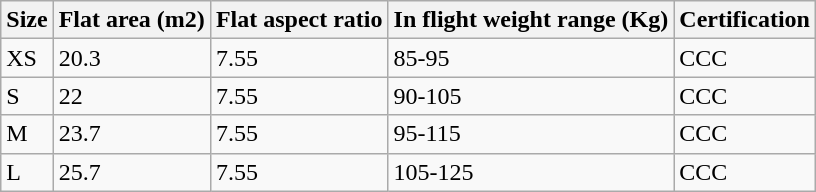<table class="wikitable">
<tr>
<th>Size</th>
<th>Flat area (m2)</th>
<th>Flat aspect ratio</th>
<th>In flight weight range (Kg)</th>
<th>Certification</th>
</tr>
<tr>
<td>XS</td>
<td>20.3</td>
<td>7.55</td>
<td>85-95</td>
<td>CCC</td>
</tr>
<tr>
<td>S</td>
<td>22</td>
<td>7.55</td>
<td>90-105</td>
<td>CCC</td>
</tr>
<tr>
<td>M</td>
<td>23.7</td>
<td>7.55</td>
<td>95-115</td>
<td>CCC</td>
</tr>
<tr>
<td>L</td>
<td>25.7</td>
<td>7.55</td>
<td>105-125</td>
<td>CCC</td>
</tr>
</table>
